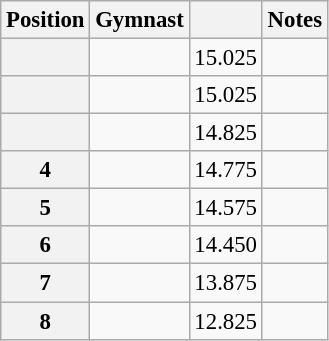<table class="wikitable sortable" style="text-align:center; font-size:95%">
<tr>
<th scope=col>Position</th>
<th scope=col>Gymnast</th>
<th scope=col></th>
<th scope=col>Notes</th>
</tr>
<tr>
<th scope=row></th>
<td align=left></td>
<td>15.025</td>
<td></td>
</tr>
<tr>
<th scope=row></th>
<td align=left></td>
<td>15.025</td>
<td></td>
</tr>
<tr>
<th scope=row></th>
<td align=left></td>
<td>14.825</td>
<td></td>
</tr>
<tr>
<th scope=row>4</th>
<td align=left></td>
<td>14.775</td>
<td></td>
</tr>
<tr>
<th scope=row>5</th>
<td align=left></td>
<td>14.575</td>
<td></td>
</tr>
<tr>
<th scope=row>6</th>
<td align=left></td>
<td>14.450</td>
<td></td>
</tr>
<tr>
<th scope=row>7</th>
<td align=left></td>
<td>13.875</td>
<td></td>
</tr>
<tr>
<th scope=row>8</th>
<td align=left></td>
<td>12.825</td>
<td></td>
</tr>
</table>
